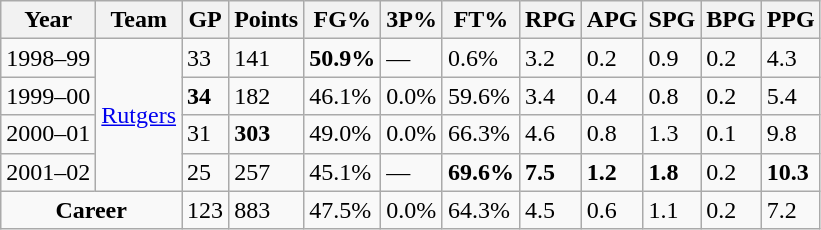<table class="wikitable sortable">
<tr>
<th>Year</th>
<th>Team</th>
<th>GP</th>
<th>Points</th>
<th>FG%</th>
<th>3P%</th>
<th>FT%</th>
<th>RPG</th>
<th>APG</th>
<th>SPG</th>
<th>BPG</th>
<th>PPG</th>
</tr>
<tr>
<td>1998–99</td>
<td rowspan=4><a href='#'>Rutgers</a></td>
<td>33</td>
<td>141</td>
<td><strong>50.9%</strong></td>
<td>—</td>
<td>0.6%</td>
<td>3.2</td>
<td>0.2</td>
<td>0.9</td>
<td>0.2</td>
<td>4.3</td>
</tr>
<tr>
<td>1999–00</td>
<td><strong>34</strong></td>
<td>182</td>
<td>46.1%</td>
<td>0.0%</td>
<td>59.6%</td>
<td>3.4</td>
<td>0.4</td>
<td>0.8</td>
<td>0.2</td>
<td>5.4</td>
</tr>
<tr>
<td>2000–01</td>
<td>31</td>
<td><strong>303</strong></td>
<td>49.0%</td>
<td>0.0%</td>
<td>66.3%</td>
<td>4.6</td>
<td>0.8</td>
<td>1.3</td>
<td>0.1</td>
<td>9.8</td>
</tr>
<tr>
<td>2001–02</td>
<td>25</td>
<td>257</td>
<td>45.1%</td>
<td>—</td>
<td><strong>69.6%</strong></td>
<td><strong>7.5</strong></td>
<td><strong>1.2</strong></td>
<td><strong>1.8</strong></td>
<td>0.2</td>
<td><strong>10.3</strong></td>
</tr>
<tr class="sortbottom">
<td align=center colspan=2><strong>Career</strong></td>
<td>123</td>
<td>883</td>
<td>47.5%</td>
<td>0.0%</td>
<td>64.3%</td>
<td>4.5</td>
<td>0.6</td>
<td>1.1</td>
<td>0.2</td>
<td>7.2</td>
</tr>
</table>
